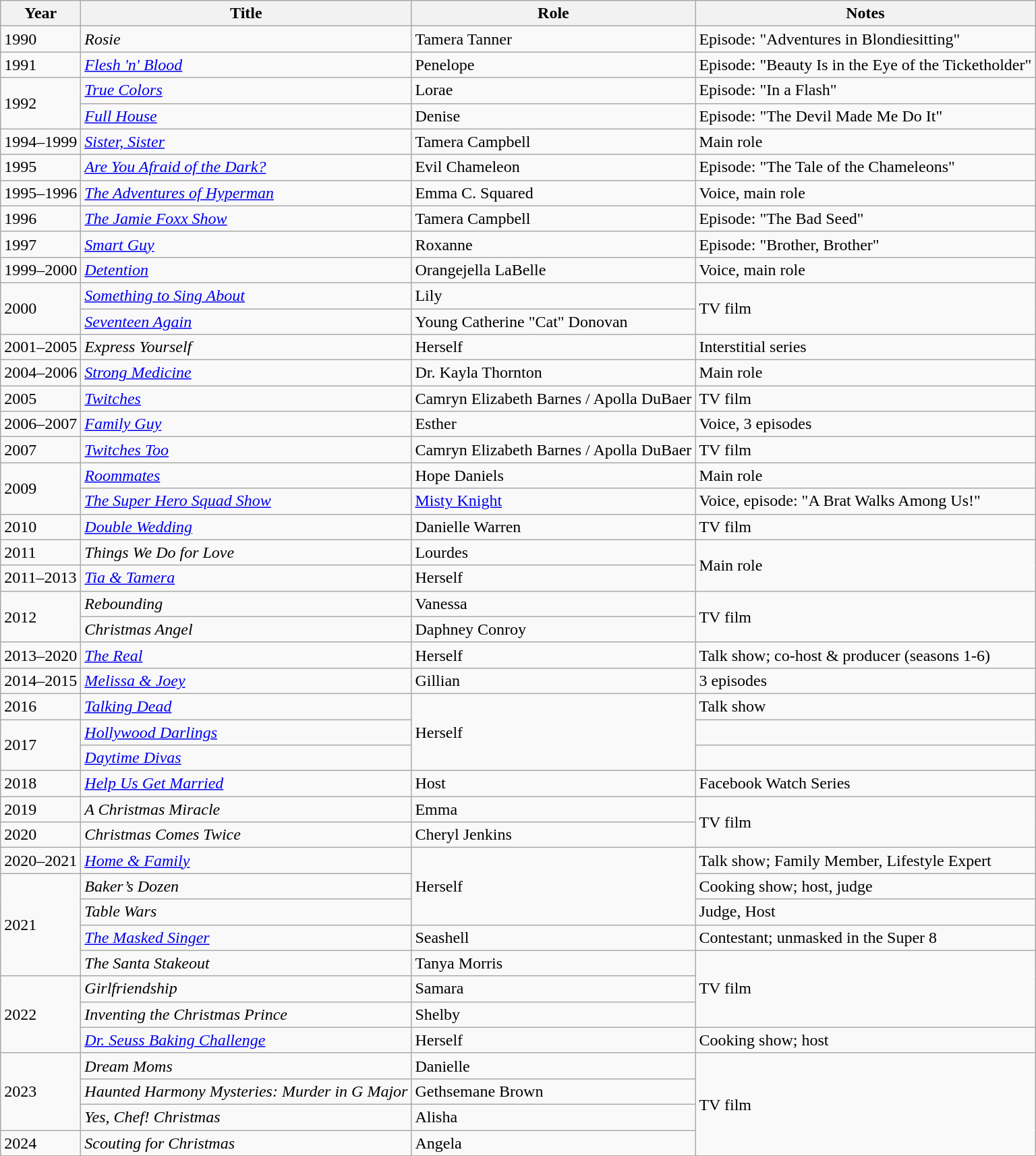<table class="wikitable sortable">
<tr>
<th>Year</th>
<th>Title</th>
<th>Role</th>
<th class="unsortable">Notes</th>
</tr>
<tr>
<td>1990</td>
<td><em>Rosie</em></td>
<td>Tamera Tanner</td>
<td>Episode: "Adventures in Blondiesitting"</td>
</tr>
<tr>
<td>1991</td>
<td><em><a href='#'>Flesh 'n' Blood</a></em></td>
<td>Penelope</td>
<td>Episode: "Beauty Is in the Eye of the Ticketholder"</td>
</tr>
<tr>
<td rowspan=2>1992</td>
<td><em><a href='#'>True Colors</a></em></td>
<td>Lorae</td>
<td>Episode: "In a Flash"</td>
</tr>
<tr>
<td><em><a href='#'>Full House</a></em></td>
<td>Denise</td>
<td>Episode: "The Devil Made Me Do It"</td>
</tr>
<tr>
<td>1994–1999</td>
<td><em><a href='#'>Sister, Sister</a></em></td>
<td>Tamera Campbell</td>
<td>Main role</td>
</tr>
<tr>
<td>1995</td>
<td><em><a href='#'>Are You Afraid of the Dark?</a></em></td>
<td>Evil Chameleon</td>
<td>Episode: "The Tale of the Chameleons"</td>
</tr>
<tr>
<td>1995–1996</td>
<td><em><a href='#'>The Adventures of Hyperman</a></em></td>
<td>Emma C. Squared</td>
<td>Voice, main role</td>
</tr>
<tr>
<td>1996</td>
<td><em><a href='#'>The Jamie Foxx Show</a></em></td>
<td>Tamera Campbell</td>
<td>Episode: "The Bad Seed"</td>
</tr>
<tr>
<td>1997</td>
<td><em><a href='#'>Smart Guy</a></em></td>
<td>Roxanne</td>
<td>Episode: "Brother, Brother"</td>
</tr>
<tr>
<td>1999–2000</td>
<td><em><a href='#'>Detention</a></em></td>
<td>Orangejella LaBelle</td>
<td>Voice, main role</td>
</tr>
<tr>
<td rowspan=2>2000</td>
<td><em><a href='#'>Something to Sing About</a></em></td>
<td>Lily</td>
<td rowspan=2>TV film</td>
</tr>
<tr>
<td><em><a href='#'>Seventeen Again</a></em></td>
<td>Young Catherine "Cat" Donovan</td>
</tr>
<tr>
<td>2001–2005</td>
<td><em>Express Yourself</em></td>
<td>Herself</td>
<td>Interstitial series</td>
</tr>
<tr>
<td>2004–2006</td>
<td><em><a href='#'>Strong Medicine</a></em></td>
<td>Dr. Kayla Thornton</td>
<td>Main role</td>
</tr>
<tr>
<td>2005</td>
<td><em><a href='#'>Twitches</a></em></td>
<td>Camryn Elizabeth Barnes / Apolla DuBaer</td>
<td>TV film</td>
</tr>
<tr>
<td>2006–2007</td>
<td><em><a href='#'>Family Guy</a></em></td>
<td>Esther</td>
<td>Voice, 3 episodes</td>
</tr>
<tr>
<td>2007</td>
<td><em><a href='#'>Twitches Too</a></em></td>
<td>Camryn Elizabeth Barnes / Apolla DuBaer</td>
<td>TV film</td>
</tr>
<tr>
<td rowspan=2>2009</td>
<td><em><a href='#'>Roommates</a></em></td>
<td>Hope Daniels</td>
<td>Main role</td>
</tr>
<tr>
<td><em><a href='#'>The Super Hero Squad Show</a></em></td>
<td><a href='#'>Misty Knight</a></td>
<td>Voice, episode: "A Brat Walks Among Us!"</td>
</tr>
<tr>
<td>2010</td>
<td><em><a href='#'>Double Wedding</a></em></td>
<td>Danielle Warren</td>
<td>TV film</td>
</tr>
<tr>
<td>2011</td>
<td><em>Things We Do for Love</em></td>
<td>Lourdes</td>
<td rowspan=2>Main role</td>
</tr>
<tr>
<td>2011–2013</td>
<td><em><a href='#'>Tia & Tamera</a></em></td>
<td>Herself</td>
</tr>
<tr>
<td rowspan=2>2012</td>
<td><em>Rebounding</em></td>
<td>Vanessa</td>
<td rowspan=2>TV film</td>
</tr>
<tr>
<td><em>Christmas Angel</em></td>
<td>Daphney Conroy</td>
</tr>
<tr>
<td>2013–2020</td>
<td><em><a href='#'>The Real</a></em></td>
<td>Herself</td>
<td>Talk show; co-host & producer (seasons 1-6)</td>
</tr>
<tr>
<td>2014–2015</td>
<td><em><a href='#'>Melissa & Joey</a></em></td>
<td>Gillian</td>
<td>3 episodes</td>
</tr>
<tr>
<td>2016</td>
<td><em><a href='#'>Talking Dead</a></em></td>
<td rowspan=3>Herself</td>
<td>Talk show</td>
</tr>
<tr>
<td rowspan=2>2017</td>
<td><em><a href='#'>Hollywood Darlings</a></em></td>
<td></td>
</tr>
<tr>
<td><em><a href='#'>Daytime Divas</a></em></td>
<td></td>
</tr>
<tr>
<td>2018</td>
<td><em><a href='#'>Help Us Get Married</a></em></td>
<td>Host</td>
<td>Facebook Watch Series</td>
</tr>
<tr>
<td>2019</td>
<td><em>A Christmas Miracle</em></td>
<td>Emma</td>
<td rowspan=2>TV film</td>
</tr>
<tr>
<td>2020</td>
<td><em>Christmas Comes Twice</em></td>
<td>Cheryl Jenkins</td>
</tr>
<tr>
<td>2020–2021</td>
<td><em><a href='#'>Home & Family</a></em></td>
<td rowspan=3>Herself</td>
<td>Talk show; Family Member, Lifestyle Expert</td>
</tr>
<tr>
<td rowspan=4>2021</td>
<td><em>Baker’s Dozen</em></td>
<td>Cooking show; host, judge</td>
</tr>
<tr>
<td><em>Table Wars</em></td>
<td>Judge, Host</td>
</tr>
<tr>
<td><em><a href='#'>The Masked Singer</a></em></td>
<td>Seashell</td>
<td>Contestant; unmasked in the Super 8</td>
</tr>
<tr>
<td><em>The Santa Stakeout</em></td>
<td>Tanya Morris</td>
<td rowspan=3>TV film</td>
</tr>
<tr>
<td rowspan=3>2022</td>
<td><em>Girlfriendship</em></td>
<td>Samara</td>
</tr>
<tr>
<td><em>Inventing the Christmas Prince</em></td>
<td>Shelby</td>
</tr>
<tr>
<td><em><a href='#'>Dr. Seuss Baking Challenge</a></em></td>
<td>Herself</td>
<td>Cooking show; host</td>
</tr>
<tr>
<td rowspan=3>2023</td>
<td><em>Dream Moms</em></td>
<td>Danielle</td>
<td rowspan=4>TV film</td>
</tr>
<tr>
<td><em>Haunted Harmony Mysteries: Murder in G Major</em></td>
<td>Gethsemane Brown</td>
</tr>
<tr>
<td><em>Yes, Chef! Christmas</em></td>
<td>Alisha</td>
</tr>
<tr>
<td>2024</td>
<td><em>Scouting for Christmas</em></td>
<td>Angela</td>
</tr>
</table>
